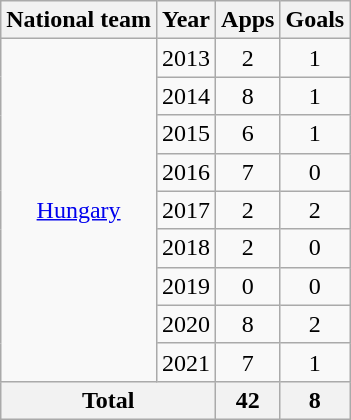<table class="wikitable" style="text-align:center">
<tr>
<th>National team</th>
<th>Year</th>
<th>Apps</th>
<th>Goals</th>
</tr>
<tr>
<td rowspan="9"><a href='#'>Hungary</a></td>
<td>2013</td>
<td>2</td>
<td>1</td>
</tr>
<tr>
<td>2014</td>
<td>8</td>
<td>1</td>
</tr>
<tr>
<td>2015</td>
<td>6</td>
<td>1</td>
</tr>
<tr>
<td>2016</td>
<td>7</td>
<td>0</td>
</tr>
<tr>
<td>2017</td>
<td>2</td>
<td>2</td>
</tr>
<tr>
<td>2018</td>
<td>2</td>
<td>0</td>
</tr>
<tr>
<td>2019</td>
<td>0</td>
<td>0</td>
</tr>
<tr>
<td>2020</td>
<td>8</td>
<td>2</td>
</tr>
<tr>
<td>2021</td>
<td>7</td>
<td>1</td>
</tr>
<tr>
<th colspan="2">Total</th>
<th>42</th>
<th>8</th>
</tr>
</table>
